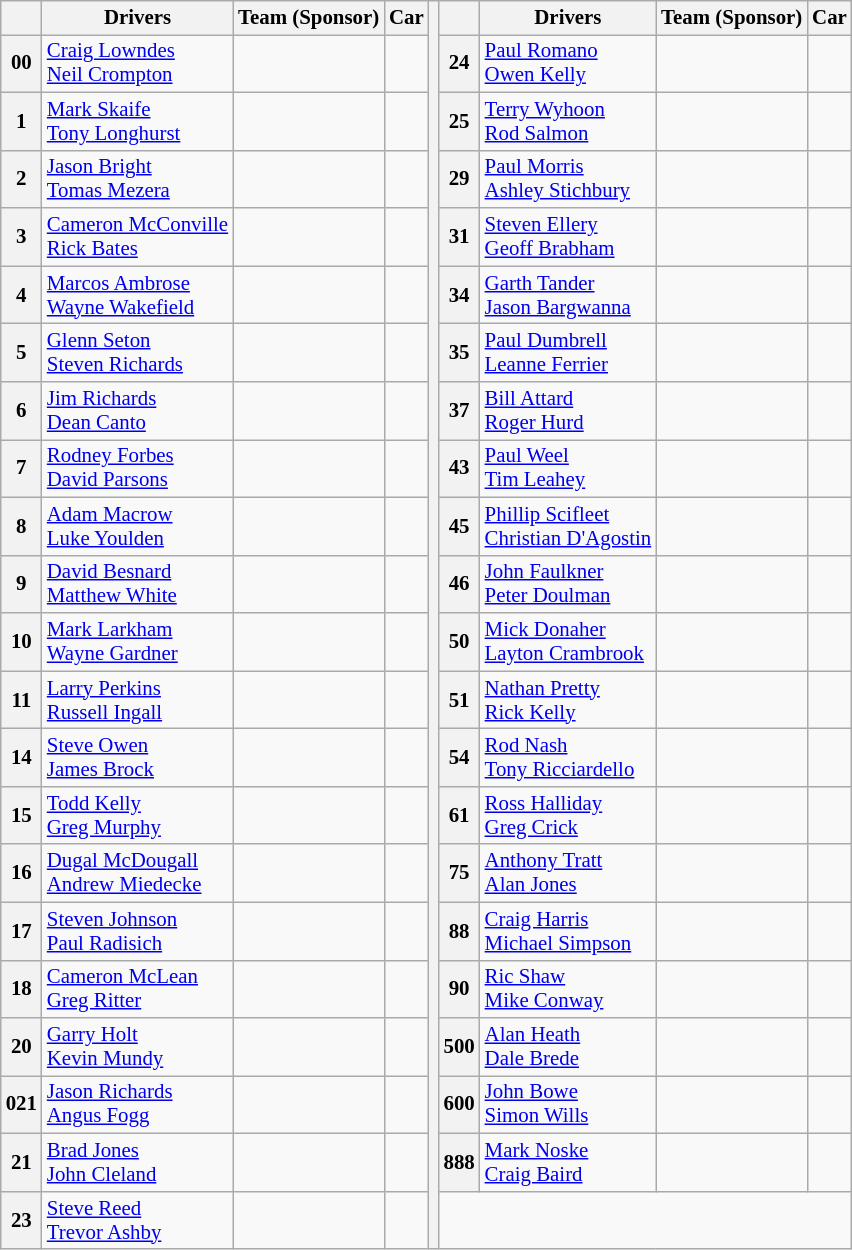<table class="wikitable" style="font-size: 87%;">
<tr>
<th></th>
<th>Drivers</th>
<th>Team (Sponsor)</th>
<th>Car</th>
<th rowspan="22"></th>
<th></th>
<th>Drivers</th>
<th>Team (Sponsor)</th>
<th>Car</th>
</tr>
<tr>
<th>00</th>
<td> <a href='#'>Craig Lowndes</a><br> <a href='#'>Neil Crompton</a></td>
<td><br></td>
<td></td>
<th>24</th>
<td> <a href='#'>Paul Romano</a><br> <a href='#'>Owen Kelly</a></td>
<td><br></td>
<td></td>
</tr>
<tr>
<th>1</th>
<td> <a href='#'>Mark Skaife</a><br> <a href='#'>Tony Longhurst</a></td>
<td><br></td>
<td></td>
<th>25</th>
<td> <a href='#'>Terry Wyhoon</a><br> <a href='#'>Rod Salmon</a></td>
<td><br></td>
<td></td>
</tr>
<tr>
<th>2</th>
<td> <a href='#'>Jason Bright</a><br> <a href='#'>Tomas Mezera</a></td>
<td><br></td>
<td></td>
<th>29</th>
<td> <a href='#'>Paul Morris</a><br> <a href='#'>Ashley Stichbury</a></td>
<td><br></td>
<td></td>
</tr>
<tr>
<th>3</th>
<td> <a href='#'>Cameron McConville</a><br> <a href='#'>Rick Bates</a></td>
<td><br></td>
<td></td>
<th>31</th>
<td> <a href='#'>Steven Ellery</a><br> <a href='#'>Geoff Brabham</a></td>
<td><br></td>
<td></td>
</tr>
<tr>
<th>4</th>
<td> <a href='#'>Marcos Ambrose</a><br> <a href='#'>Wayne Wakefield</a></td>
<td><br></td>
<td></td>
<th>34</th>
<td> <a href='#'>Garth Tander</a><br> <a href='#'>Jason Bargwanna</a></td>
<td><br></td>
<td></td>
</tr>
<tr>
<th>5</th>
<td> <a href='#'>Glenn Seton</a><br> <a href='#'>Steven Richards</a></td>
<td><br></td>
<td></td>
<th>35</th>
<td> <a href='#'>Paul Dumbrell</a><br> <a href='#'>Leanne Ferrier</a></td>
<td><br></td>
<td></td>
</tr>
<tr>
<th>6</th>
<td> <a href='#'>Jim Richards</a><br> <a href='#'>Dean Canto</a></td>
<td><br></td>
<td></td>
<th>37</th>
<td> <a href='#'>Bill Attard</a><br> <a href='#'>Roger Hurd</a></td>
<td><br></td>
<td></td>
</tr>
<tr>
<th>7</th>
<td> <a href='#'>Rodney Forbes</a><br> <a href='#'>David Parsons</a></td>
<td><br></td>
<td></td>
<th>43</th>
<td> <a href='#'>Paul Weel</a><br> <a href='#'>Tim Leahey</a></td>
<td><br></td>
<td></td>
</tr>
<tr>
<th>8</th>
<td> <a href='#'>Adam Macrow</a><br> <a href='#'>Luke Youlden</a></td>
<td><br></td>
<td></td>
<th>45</th>
<td> <a href='#'>Phillip Scifleet</a><br> <a href='#'>Christian D'Agostin</a></td>
<td><br></td>
<td></td>
</tr>
<tr>
<th>9</th>
<td> <a href='#'>David Besnard</a><br> <a href='#'>Matthew White</a></td>
<td><br></td>
<td></td>
<th>46</th>
<td> <a href='#'>John Faulkner</a><br> <a href='#'>Peter Doulman</a></td>
<td><br></td>
<td></td>
</tr>
<tr>
<th>10</th>
<td> <a href='#'>Mark Larkham</a><br> <a href='#'>Wayne Gardner</a></td>
<td><br></td>
<td></td>
<th>50</th>
<td> <a href='#'>Mick Donaher</a><br> <a href='#'>Layton Crambrook</a></td>
<td><br></td>
<td></td>
</tr>
<tr>
<th>11</th>
<td> <a href='#'>Larry Perkins</a><br> <a href='#'>Russell Ingall</a></td>
<td><br></td>
<td></td>
<th>51</th>
<td> <a href='#'>Nathan Pretty</a><br> <a href='#'>Rick Kelly</a></td>
<td><br></td>
<td></td>
</tr>
<tr>
<th>14</th>
<td> <a href='#'>Steve Owen</a><br> <a href='#'>James Brock</a></td>
<td><br></td>
<td></td>
<th>54</th>
<td> <a href='#'>Rod Nash</a><br> <a href='#'>Tony Ricciardello</a></td>
<td><br></td>
<td></td>
</tr>
<tr>
<th>15</th>
<td> <a href='#'>Todd Kelly</a><br> <a href='#'>Greg Murphy</a></td>
<td><br></td>
<td></td>
<th>61</th>
<td> <a href='#'>Ross Halliday</a><br> <a href='#'>Greg Crick</a></td>
<td><br></td>
<td></td>
</tr>
<tr>
<th>16</th>
<td> <a href='#'>Dugal McDougall</a><br> <a href='#'>Andrew Miedecke</a></td>
<td><br></td>
<td></td>
<th>75</th>
<td> <a href='#'>Anthony Tratt</a><br> <a href='#'>Alan Jones</a></td>
<td><br></td>
<td></td>
</tr>
<tr>
<th>17</th>
<td> <a href='#'>Steven Johnson</a><br> <a href='#'>Paul Radisich</a></td>
<td><br></td>
<td></td>
<th>88</th>
<td> <a href='#'>Craig Harris</a><br> <a href='#'>Michael Simpson</a></td>
<td><br></td>
<td></td>
</tr>
<tr>
<th>18</th>
<td> <a href='#'>Cameron McLean</a><br> <a href='#'>Greg Ritter</a></td>
<td><br></td>
<td></td>
<th>90</th>
<td> <a href='#'>Ric Shaw</a><br> <a href='#'>Mike Conway</a></td>
<td><br></td>
<td></td>
</tr>
<tr>
<th>20</th>
<td> <a href='#'>Garry Holt</a><br> <a href='#'>Kevin Mundy</a></td>
<td><br></td>
<td></td>
<th>500</th>
<td> <a href='#'>Alan Heath</a><br> <a href='#'>Dale Brede</a></td>
<td><br></td>
<td></td>
</tr>
<tr>
<th>021</th>
<td> <a href='#'>Jason Richards</a><br> <a href='#'>Angus Fogg</a></td>
<td><br></td>
<td></td>
<th>600</th>
<td> <a href='#'>John Bowe</a><br> <a href='#'>Simon Wills</a></td>
<td><br></td>
<td></td>
</tr>
<tr>
<th>21</th>
<td> <a href='#'>Brad Jones</a><br> <a href='#'>John Cleland</a></td>
<td><br></td>
<td></td>
<th>888</th>
<td> <a href='#'>Mark Noske</a><br> <a href='#'>Craig Baird</a></td>
<td><br></td>
<td></td>
</tr>
<tr>
<th>23</th>
<td> <a href='#'>Steve Reed</a><br> <a href='#'>Trevor Ashby</a></td>
<td><br></td>
<td></td>
<td colspan=4></td>
</tr>
</table>
